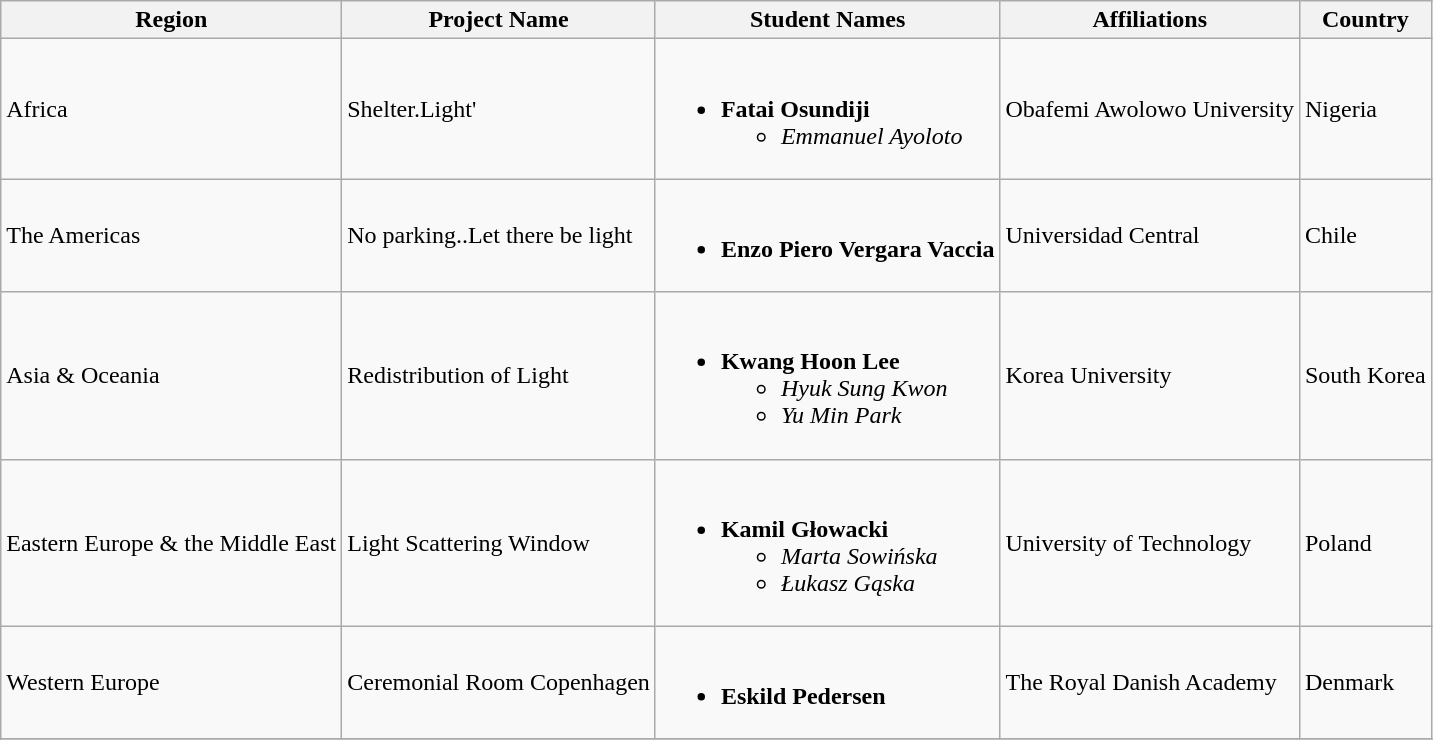<table class="wikitable">
<tr>
<th>Region</th>
<th>Project Name</th>
<th>Student Names</th>
<th>Affiliations</th>
<th>Country</th>
</tr>
<tr>
<td>Africa</td>
<td>Shelter.Light'</td>
<td><br><ul><li><strong>Fatai Osundiji</strong><ul><li><em>Emmanuel Ayoloto</em></li></ul></li></ul></td>
<td>Obafemi Awolowo University</td>
<td>Nigeria</td>
</tr>
<tr>
<td>The Americas</td>
<td>No parking..Let there be light</td>
<td><br><ul><li><strong>Enzo Piero Vergara Vaccia</strong></li></ul></td>
<td>Universidad Central</td>
<td>Chile</td>
</tr>
<tr>
<td>Asia & Oceania</td>
<td>Redistribution of Light</td>
<td><br><ul><li><strong>Kwang Hoon Lee</strong><ul><li><em>Hyuk Sung Kwon</em></li><li><em>Yu Min Park</em></li></ul></li></ul></td>
<td>Korea University</td>
<td>South Korea</td>
</tr>
<tr>
<td>Eastern Europe & the Middle East</td>
<td>Light Scattering Window</td>
<td><br><ul><li><strong>Kamil Głowacki</strong><ul><li><em>Marta Sowińska</em></li><li><em>Łukasz Gąska</em></li></ul></li></ul></td>
<td>University of Technology</td>
<td>Poland</td>
</tr>
<tr>
<td>Western Europe</td>
<td>Ceremonial Room Copenhagen</td>
<td><br><ul><li><strong>Eskild Pedersen</strong></li></ul></td>
<td>The Royal Danish Academy</td>
<td>Denmark</td>
</tr>
<tr>
</tr>
<tr>
</tr>
</table>
